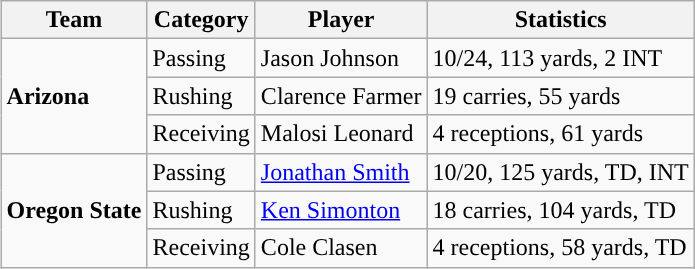<table class="wikitable" style="float: right;">
<tr>
<th>Team</th>
<th>Category</th>
<th>Player</th>
<th>Statistics</th>
</tr>
<tr>
<td rowspan=3><strong>Arizona</strong></td>
<td>Passing</td>
<td>Jason Johnson</td>
<td>10/24, 113 yards, 2 INT</td>
</tr>
<tr>
<td>Rushing</td>
<td>Clarence Farmer</td>
<td>19 carries, 55 yards</td>
</tr>
<tr>
<td>Receiving</td>
<td>Malosi Leonard</td>
<td>4 receptions, 61 yards</td>
</tr>
<tr>
<td rowspan=3><strong>Oregon State</strong></td>
<td>Passing</td>
<td><a href='#'>Jonathan Smith</a></td>
<td>10/20, 125 yards, TD, INT</td>
</tr>
<tr>
<td>Rushing</td>
<td><a href='#'>Ken Simonton</a></td>
<td>18 carries, 104 yards, TD</td>
</tr>
<tr>
<td>Receiving</td>
<td>Cole Clasen</td>
<td>4 receptions, 58 yards, TD</td>
</tr>
</table>
